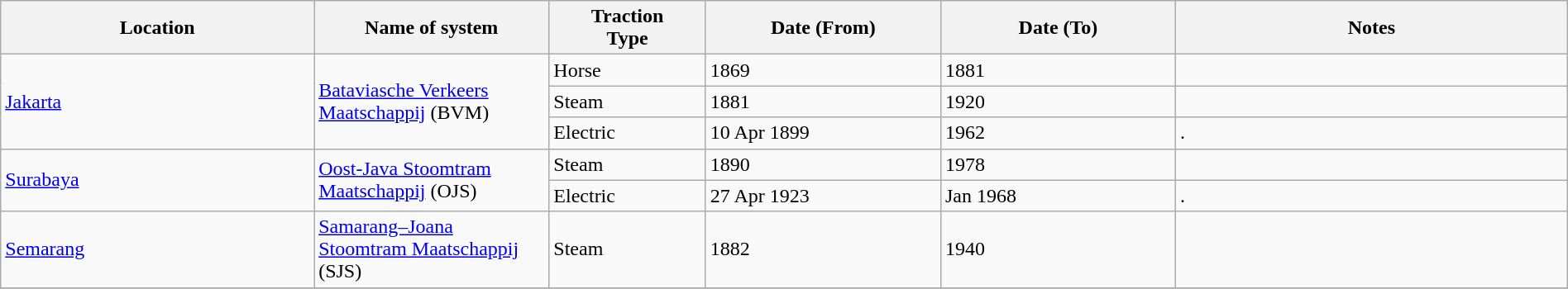<table class="wikitable" width=100%>
<tr>
<th width=20%>Location</th>
<th width=15%>Name of system</th>
<th width=10%>Traction<br>Type</th>
<th width=15%>Date (From)</th>
<th width=15%>Date (To)</th>
<th width=25%>Notes</th>
</tr>
<tr>
<td rowspan="3"><a href='#'>Jakarta</a></td>
<td rowspan="3"><a href='#'>Bataviasche Verkeers Maatschappij</a> (BVM)</td>
<td>Horse</td>
<td>1869</td>
<td>1881</td>
<td> </td>
</tr>
<tr>
<td>Steam</td>
<td>1881</td>
<td>1920</td>
<td> </td>
</tr>
<tr>
<td>Electric</td>
<td>10 Apr 1899</td>
<td>1962</td>
<td>.</td>
</tr>
<tr>
<td rowspan="2"><a href='#'>Surabaya</a></td>
<td rowspan="2"><a href='#'>Oost-Java Stoomtram Maatschappij</a> (OJS)</td>
<td>Steam</td>
<td>1890</td>
<td>1978</td>
<td> </td>
</tr>
<tr>
<td>Electric</td>
<td>27 Apr 1923</td>
<td>Jan 1968</td>
<td>.</td>
</tr>
<tr>
<td rowspan="1"><a href='#'>Semarang</a></td>
<td rowspan="1"><a href='#'>Samarang–Joana Stoomtram Maatschappij</a> (SJS)</td>
<td>Steam</td>
<td>1882</td>
<td>1940</td>
<td></td>
</tr>
<tr>
</tr>
</table>
